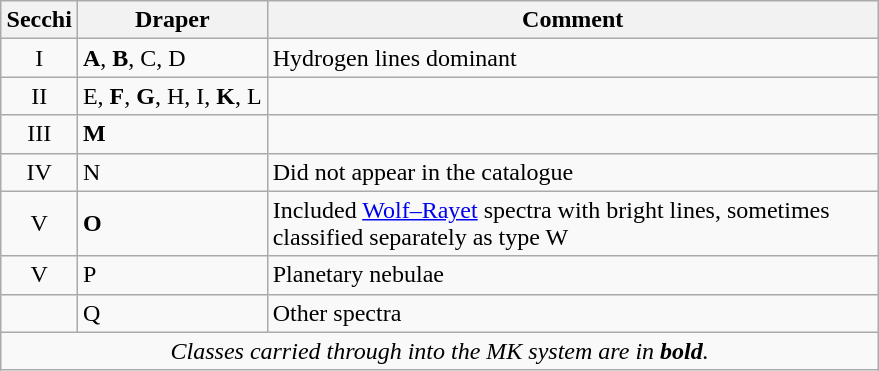<table class="wikitable" style="float: right">
<tr>
<th>Secchi</th>
<th>Draper</th>
<th>Comment</th>
</tr>
<tr>
<td style="text-align:center;">I</td>
<td><strong>A</strong>, <strong>B</strong>, C, D</td>
<td>Hydrogen lines dominant</td>
</tr>
<tr>
<td style="text-align:center;">II</td>
<td>E, <strong>F</strong>, <strong>G</strong>, H, I, <strong>K</strong>, L</td>
<td></td>
</tr>
<tr>
<td style="text-align:center;">III</td>
<td><strong>M</strong></td>
<td></td>
</tr>
<tr>
<td style="text-align:center;">IV</td>
<td>N</td>
<td>Did not appear in the catalogue</td>
</tr>
<tr>
<td style="text-align:center;">V</td>
<td><strong>O</strong></td>
<td style="max-width:25em;">Included <a href='#'>Wolf–Rayet</a> spectra with bright lines, sometimes classified separately as type W</td>
</tr>
<tr>
<td style="text-align:center;">V</td>
<td>P</td>
<td>Planetary nebulae</td>
</tr>
<tr>
<td> </td>
<td>Q</td>
<td>Other spectra</td>
</tr>
<tr>
<td colspan="3" style="text-align:center;"><em>Classes carried through into the MK system are in <strong>bold</strong>.</em></td>
</tr>
</table>
